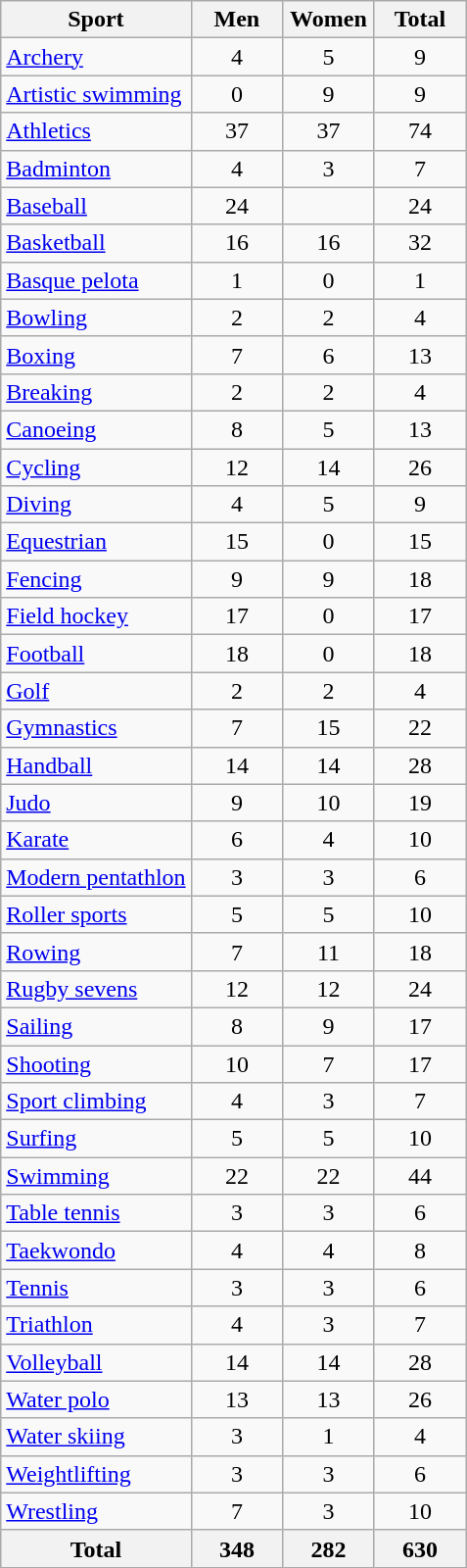<table class="wikitable sortable" style="text-align:center;">
<tr>
<th width=120>Sport</th>
<th width=55>Men</th>
<th width=55>Women</th>
<th width=55>Total</th>
</tr>
<tr>
<td align=left><a href='#'>Archery</a></td>
<td>4</td>
<td>5</td>
<td>9</td>
</tr>
<tr>
<td align=left><a href='#'>Artistic swimming</a></td>
<td>0</td>
<td>9</td>
<td>9</td>
</tr>
<tr>
<td align=left><a href='#'>Athletics</a></td>
<td>37</td>
<td>37</td>
<td>74</td>
</tr>
<tr>
<td align=left><a href='#'>Badminton</a></td>
<td>4</td>
<td>3</td>
<td>7</td>
</tr>
<tr>
<td align=left><a href='#'>Baseball</a></td>
<td>24</td>
<td></td>
<td>24</td>
</tr>
<tr>
<td align=left><a href='#'>Basketball</a></td>
<td>16</td>
<td>16</td>
<td>32</td>
</tr>
<tr>
<td align=left><a href='#'>Basque pelota</a></td>
<td>1</td>
<td>0</td>
<td>1</td>
</tr>
<tr>
<td align=left><a href='#'>Bowling</a></td>
<td>2</td>
<td>2</td>
<td>4</td>
</tr>
<tr>
<td align=left><a href='#'>Boxing</a></td>
<td>7</td>
<td>6</td>
<td>13</td>
</tr>
<tr>
<td align=left><a href='#'>Breaking</a></td>
<td>2</td>
<td>2</td>
<td>4</td>
</tr>
<tr>
<td align=left><a href='#'>Canoeing</a></td>
<td>8</td>
<td>5</td>
<td>13</td>
</tr>
<tr>
<td align=left><a href='#'>Cycling</a></td>
<td>12</td>
<td>14</td>
<td>26</td>
</tr>
<tr>
<td align=left><a href='#'>Diving</a></td>
<td>4</td>
<td>5</td>
<td>9</td>
</tr>
<tr>
<td align=left><a href='#'>Equestrian</a></td>
<td>15</td>
<td>0</td>
<td>15</td>
</tr>
<tr>
<td align=left><a href='#'>Fencing</a></td>
<td>9</td>
<td>9</td>
<td>18</td>
</tr>
<tr>
<td align=left><a href='#'>Field hockey</a></td>
<td>17</td>
<td>0</td>
<td>17</td>
</tr>
<tr>
<td align=left><a href='#'>Football</a></td>
<td>18</td>
<td>0</td>
<td>18</td>
</tr>
<tr>
<td align=left><a href='#'>Golf</a></td>
<td>2</td>
<td>2</td>
<td>4</td>
</tr>
<tr>
<td align=left><a href='#'>Gymnastics</a></td>
<td>7</td>
<td>15</td>
<td>22</td>
</tr>
<tr>
<td align=left><a href='#'>Handball</a></td>
<td>14</td>
<td>14</td>
<td>28</td>
</tr>
<tr>
<td align=left><a href='#'>Judo</a></td>
<td>9</td>
<td>10</td>
<td>19</td>
</tr>
<tr>
<td align=left><a href='#'>Karate</a></td>
<td>6</td>
<td>4</td>
<td>10</td>
</tr>
<tr>
<td align=left nowrap><a href='#'>Modern pentathlon</a></td>
<td>3</td>
<td>3</td>
<td>6</td>
</tr>
<tr>
<td align=left><a href='#'>Roller sports</a></td>
<td>5</td>
<td>5</td>
<td>10</td>
</tr>
<tr>
<td align=left><a href='#'>Rowing</a></td>
<td>7</td>
<td>11</td>
<td>18</td>
</tr>
<tr>
<td align=left><a href='#'>Rugby sevens</a></td>
<td>12</td>
<td>12</td>
<td>24</td>
</tr>
<tr>
<td align=left><a href='#'>Sailing</a></td>
<td>8</td>
<td>9</td>
<td>17</td>
</tr>
<tr>
<td align=left><a href='#'>Shooting</a></td>
<td>10</td>
<td>7</td>
<td>17</td>
</tr>
<tr>
<td align=left><a href='#'>Sport climbing</a></td>
<td>4</td>
<td>3</td>
<td>7</td>
</tr>
<tr>
<td align=left><a href='#'>Surfing</a></td>
<td>5</td>
<td>5</td>
<td>10</td>
</tr>
<tr>
<td align=left><a href='#'>Swimming</a></td>
<td>22</td>
<td>22</td>
<td>44</td>
</tr>
<tr>
<td align=left><a href='#'>Table tennis</a></td>
<td>3</td>
<td>3</td>
<td>6</td>
</tr>
<tr>
<td align=left><a href='#'>Taekwondo</a></td>
<td>4</td>
<td>4</td>
<td>8</td>
</tr>
<tr>
<td align=left><a href='#'>Tennis</a></td>
<td>3</td>
<td>3</td>
<td>6</td>
</tr>
<tr>
<td align=left><a href='#'>Triathlon</a></td>
<td>4</td>
<td>3</td>
<td>7</td>
</tr>
<tr>
<td align=left><a href='#'>Volleyball</a></td>
<td>14</td>
<td>14</td>
<td>28</td>
</tr>
<tr>
<td align=left><a href='#'>Water polo</a></td>
<td>13</td>
<td>13</td>
<td>26</td>
</tr>
<tr>
<td align=left><a href='#'>Water skiing</a></td>
<td>3</td>
<td>1</td>
<td>4</td>
</tr>
<tr>
<td align=left><a href='#'>Weightlifting</a></td>
<td>3</td>
<td>3</td>
<td>6</td>
</tr>
<tr>
<td align=left><a href='#'>Wrestling</a></td>
<td>7</td>
<td>3</td>
<td>10</td>
</tr>
<tr>
<th>Total</th>
<th>348</th>
<th>282</th>
<th>630</th>
</tr>
</table>
